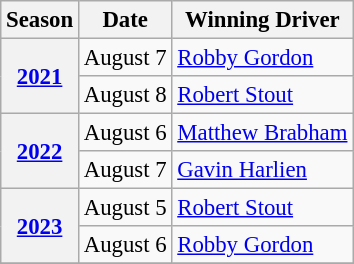<table class="wikitable" style="font-size: 95%;">
<tr>
<th>Season</th>
<th>Date</th>
<th>Winning Driver</th>
</tr>
<tr>
<th rowspan=2><a href='#'>2021</a></th>
<td>August 7</td>
<td> <a href='#'>Robby Gordon</a></td>
</tr>
<tr>
<td>August 8</td>
<td> <a href='#'>Robert Stout</a></td>
</tr>
<tr>
<th rowspan=2><a href='#'>2022</a></th>
<td>August 6</td>
<td> <a href='#'>Matthew Brabham</a></td>
</tr>
<tr>
<td>August 7</td>
<td> <a href='#'>Gavin Harlien</a></td>
</tr>
<tr>
<th rowspan=2><a href='#'>2023</a></th>
<td>August 5</td>
<td> <a href='#'>Robert Stout</a></td>
</tr>
<tr>
<td>August 6</td>
<td> <a href='#'>Robby Gordon</a></td>
</tr>
<tr>
</tr>
</table>
